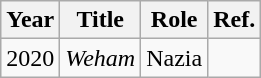<table class="wikitable sortable">
<tr>
<th>Year</th>
<th>Title</th>
<th>Role</th>
<th class="unsortable">Ref.</th>
</tr>
<tr>
<td>2020</td>
<td><em>Weham</em></td>
<td>Nazia</td>
<td></td>
</tr>
</table>
